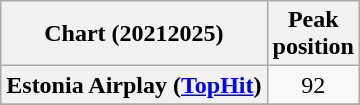<table class="wikitable plainrowheaders">
<tr>
<th>Chart (20212025)</th>
<th>Peak<br>position</th>
</tr>
<tr>
<th scope="row">Estonia Airplay (<a href='#'>TopHit</a>)</th>
<td align="center">92</td>
</tr>
<tr>
</tr>
</table>
